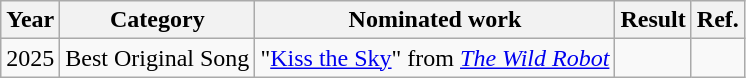<table class="wikitable" style="text-align:center;">
<tr>
<th>Year</th>
<th>Category</th>
<th>Nominated work</th>
<th>Result</th>
<th>Ref.</th>
</tr>
<tr>
<td>2025</td>
<td>Best Original Song</td>
<td>"<a href='#'>Kiss the Sky</a>" from <em><a href='#'>The Wild Robot</a></em></td>
<td></td>
<td></td>
</tr>
</table>
